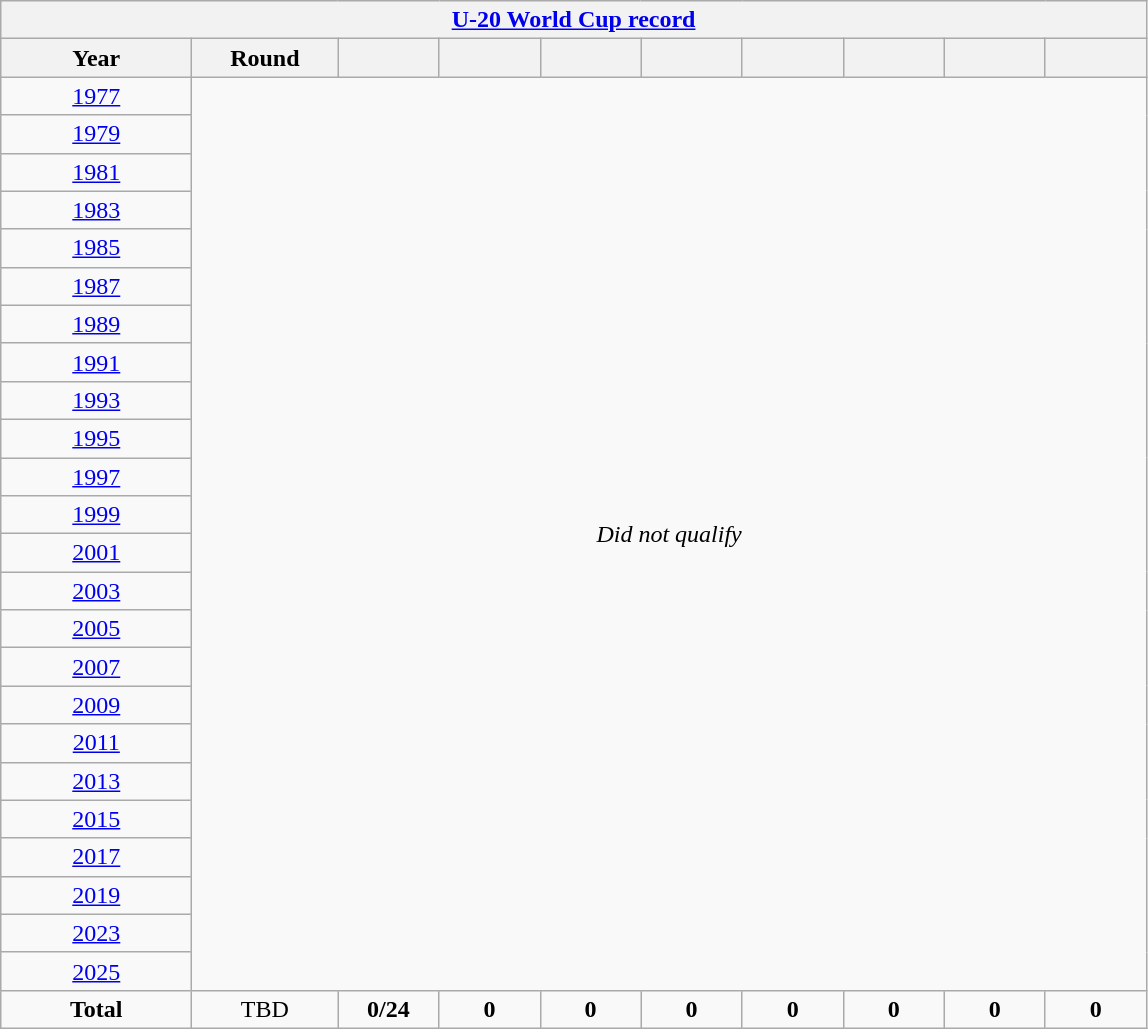<table class="wikitable" style="text-align:center;">
<tr>
<th colspan="10"><a href='#'>U-20 World Cup record</a></th>
</tr>
<tr>
<th width="120">Year</th>
<th width="90">Round</th>
<th width="60"></th>
<th width="60"></th>
<th width="60"></th>
<th width="60"></th>
<th width="60"></th>
<th width="60"></th>
<th width="60"></th>
<th width="60"></th>
</tr>
<tr>
<td> <a href='#'>1977</a></td>
<td rowspan=24 colspan=9><em>Did not qualify</em></td>
</tr>
<tr>
<td> <a href='#'>1979</a></td>
</tr>
<tr>
<td> <a href='#'>1981</a></td>
</tr>
<tr>
<td> <a href='#'>1983</a></td>
</tr>
<tr>
<td> <a href='#'>1985</a></td>
</tr>
<tr>
<td> <a href='#'>1987</a></td>
</tr>
<tr>
<td> <a href='#'>1989</a></td>
</tr>
<tr>
<td> <a href='#'>1991</a></td>
</tr>
<tr>
<td> <a href='#'>1993</a></td>
</tr>
<tr>
<td> <a href='#'>1995</a></td>
</tr>
<tr>
<td> <a href='#'>1997</a></td>
</tr>
<tr>
<td> <a href='#'>1999</a></td>
</tr>
<tr>
<td> <a href='#'>2001</a></td>
</tr>
<tr>
<td> <a href='#'>2003</a></td>
</tr>
<tr>
<td> <a href='#'>2005</a></td>
</tr>
<tr>
<td> <a href='#'>2007</a></td>
</tr>
<tr>
<td> <a href='#'>2009</a></td>
</tr>
<tr>
<td> <a href='#'>2011</a></td>
</tr>
<tr>
<td> <a href='#'>2013</a></td>
</tr>
<tr>
<td> <a href='#'>2015</a></td>
</tr>
<tr>
<td> <a href='#'>2017</a></td>
</tr>
<tr>
<td> <a href='#'>2019</a></td>
</tr>
<tr>
<td> <a href='#'>2023</a></td>
</tr>
<tr>
<td> <a href='#'>2025</a></td>
</tr>
<tr>
<td><strong>Total</strong></td>
<td>TBD</td>
<td><strong>0/24</strong></td>
<td><strong>0</strong></td>
<td><strong>0</strong></td>
<td><strong>0</strong></td>
<td><strong>0</strong></td>
<td><strong>0</strong></td>
<td><strong>0</strong></td>
<td><strong>0</strong></td>
</tr>
</table>
